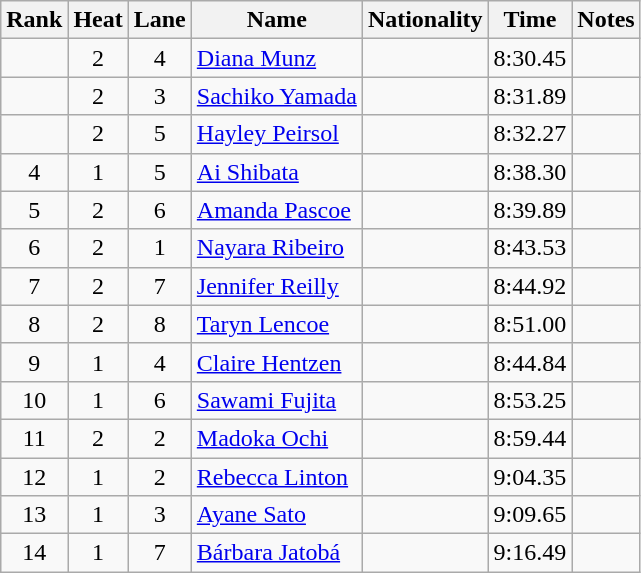<table class="wikitable sortable" style="text-align:center">
<tr>
<th>Rank</th>
<th>Heat</th>
<th>Lane</th>
<th>Name</th>
<th>Nationality</th>
<th>Time</th>
<th>Notes</th>
</tr>
<tr>
<td></td>
<td>2</td>
<td>4</td>
<td align=left><a href='#'>Diana Munz</a></td>
<td align=left></td>
<td>8:30.45</td>
<td></td>
</tr>
<tr>
<td></td>
<td>2</td>
<td>3</td>
<td align=left><a href='#'>Sachiko Yamada</a></td>
<td align=left></td>
<td>8:31.89</td>
<td></td>
</tr>
<tr>
<td></td>
<td>2</td>
<td>5</td>
<td align=left><a href='#'>Hayley Peirsol</a></td>
<td align=left></td>
<td>8:32.27</td>
<td></td>
</tr>
<tr>
<td>4</td>
<td>1</td>
<td>5</td>
<td align=left><a href='#'>Ai Shibata</a></td>
<td align=left></td>
<td>8:38.30</td>
<td></td>
</tr>
<tr>
<td>5</td>
<td>2</td>
<td>6</td>
<td align=left><a href='#'>Amanda Pascoe</a></td>
<td align=left></td>
<td>8:39.89</td>
<td></td>
</tr>
<tr>
<td>6</td>
<td>2</td>
<td>1</td>
<td align=left><a href='#'>Nayara Ribeiro</a></td>
<td align=left></td>
<td>8:43.53</td>
<td></td>
</tr>
<tr>
<td>7</td>
<td>2</td>
<td>7</td>
<td align=left><a href='#'>Jennifer Reilly</a></td>
<td align=left></td>
<td>8:44.92</td>
<td></td>
</tr>
<tr>
<td>8</td>
<td>2</td>
<td>8</td>
<td align=left><a href='#'>Taryn Lencoe</a></td>
<td align=left></td>
<td>8:51.00</td>
<td></td>
</tr>
<tr>
<td>9</td>
<td>1</td>
<td>4</td>
<td align=left><a href='#'>Claire Hentzen</a></td>
<td align=left></td>
<td>8:44.84</td>
<td></td>
</tr>
<tr>
<td>10</td>
<td>1</td>
<td>6</td>
<td align=left><a href='#'>Sawami Fujita</a></td>
<td align=left></td>
<td>8:53.25</td>
<td></td>
</tr>
<tr>
<td>11</td>
<td>2</td>
<td>2</td>
<td align=left><a href='#'>Madoka Ochi</a></td>
<td align=left></td>
<td>8:59.44</td>
<td></td>
</tr>
<tr>
<td>12</td>
<td>1</td>
<td>2</td>
<td align=left><a href='#'>Rebecca Linton</a></td>
<td align=left></td>
<td>9:04.35</td>
<td></td>
</tr>
<tr>
<td>13</td>
<td>1</td>
<td>3</td>
<td align=left><a href='#'>Ayane Sato</a></td>
<td align=left></td>
<td>9:09.65</td>
<td></td>
</tr>
<tr>
<td>14</td>
<td>1</td>
<td>7</td>
<td align=left><a href='#'>Bárbara Jatobá</a></td>
<td align=left></td>
<td>9:16.49</td>
<td></td>
</tr>
</table>
